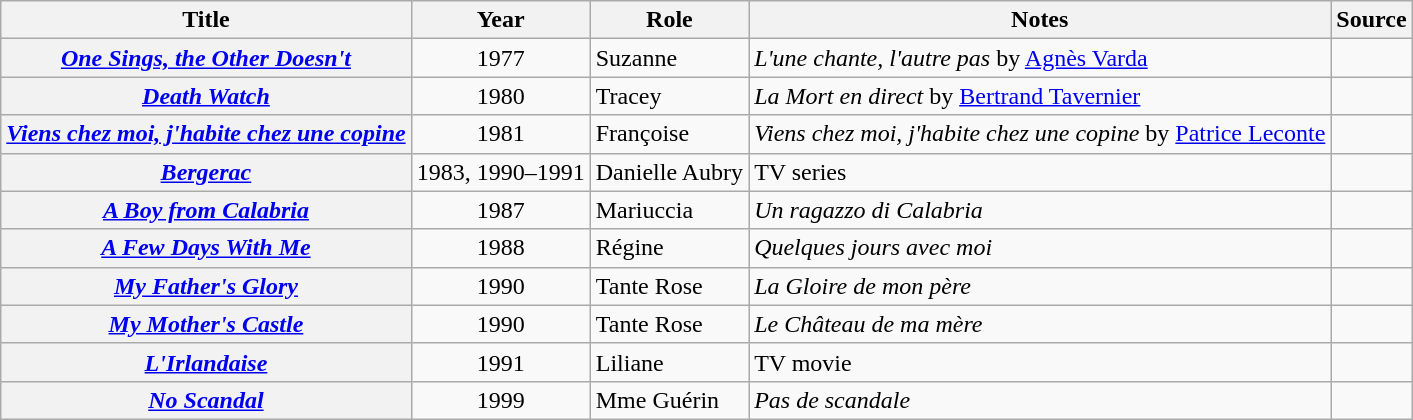<table class="wikitable sortable plainrowheaders">
<tr>
<th scope="col">Title</th>
<th scope="col">Year</th>
<th scope="col">Role</th>
<th scope="col" class="unsortable">Notes</th>
<th scope="col" class="unsortable">Source</th>
</tr>
<tr>
<th scope="row"><em><a href='#'>One Sings, the Other Doesn't</a></em></th>
<td align="center">1977</td>
<td>Suzanne</td>
<td><em>L'une chante, l'autre pas</em> by <a href='#'>Agnès Varda</a></td>
<td></td>
</tr>
<tr>
<th scope="row"><em><a href='#'>Death Watch</a></em></th>
<td align="center">1980</td>
<td>Tracey</td>
<td><em>La Mort en direct</em> by <a href='#'>Bertrand Tavernier</a></td>
<td></td>
</tr>
<tr>
<th scope="row"><em><a href='#'>Viens chez moi, j'habite chez une copine</a></em></th>
<td align="center">1981</td>
<td>Françoise</td>
<td><em>Viens chez moi, j'habite chez une copine</em> by <a href='#'>Patrice Leconte</a></td>
<td></td>
</tr>
<tr>
<th scope="row"><em><a href='#'>Bergerac</a></em></th>
<td align="center">1983, 1990–1991</td>
<td>Danielle Aubry</td>
<td>TV series</td>
<td></td>
</tr>
<tr>
<th scope="row"><em><a href='#'>A Boy from Calabria</a></em></th>
<td align="center">1987</td>
<td>Mariuccia</td>
<td><em>Un ragazzo di Calabria</em></td>
<td></td>
</tr>
<tr>
<th scope="row"><em><a href='#'>A Few Days With Me</a></em></th>
<td align="center">1988</td>
<td>Régine</td>
<td><em>Quelques jours avec moi</em></td>
<td></td>
</tr>
<tr>
<th scope="row"><em><a href='#'>My Father's Glory</a></em></th>
<td align="center">1990</td>
<td>Tante Rose</td>
<td><em>La Gloire de mon père</em></td>
<td></td>
</tr>
<tr>
<th scope="row"><em><a href='#'>My Mother's Castle</a></em></th>
<td align="center">1990</td>
<td>Tante Rose</td>
<td><em>Le Château de ma mère</em></td>
<td></td>
</tr>
<tr>
<th scope="row"><em><a href='#'>L'Irlandaise</a></em></th>
<td align="center">1991</td>
<td>Liliane</td>
<td>TV movie</td>
<td></td>
</tr>
<tr>
<th scope="row"><em><a href='#'>No Scandal</a></em></th>
<td align="center">1999</td>
<td>Mme Guérin</td>
<td><em>Pas de scandale</em></td>
<td></td>
</tr>
</table>
